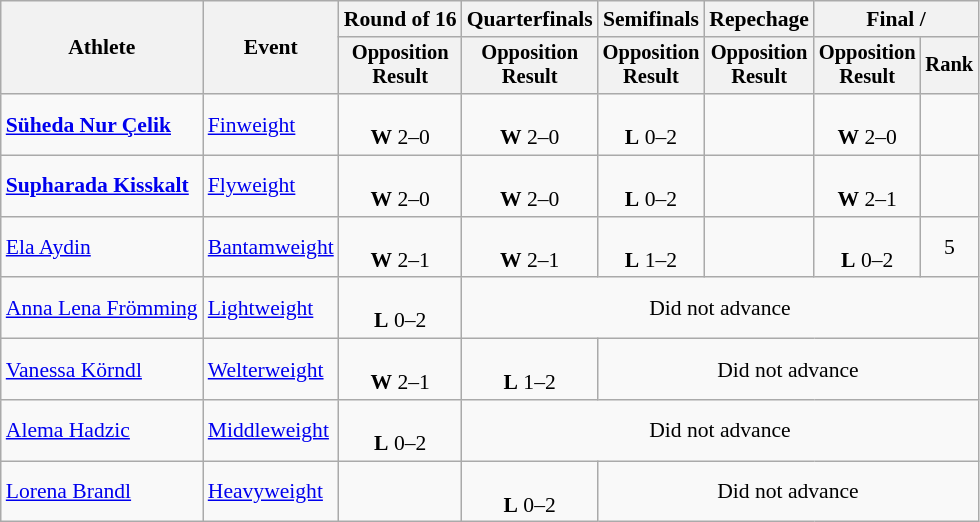<table class="wikitable" style="font-size:90%">
<tr>
<th rowspan=2>Athlete</th>
<th rowspan=2>Event</th>
<th>Round of 16</th>
<th>Quarterfinals</th>
<th>Semifinals</th>
<th>Repechage</th>
<th colspan=2>Final / </th>
</tr>
<tr style="font-size:95%">
<th>Opposition<br>Result</th>
<th>Opposition<br>Result</th>
<th>Opposition<br>Result</th>
<th>Opposition<br>Result</th>
<th>Opposition<br>Result</th>
<th>Rank</th>
</tr>
<tr align=center>
<td align=left><strong><a href='#'>Süheda Nur Çelik</a></strong></td>
<td align=left><a href='#'>Finweight</a></td>
<td><br><strong>W</strong> 2–0</td>
<td><br><strong>W</strong> 2–0</td>
<td><br><strong>L</strong> 0–2</td>
<td></td>
<td><br><strong>W</strong> 2–0</td>
<td></td>
</tr>
<tr align=center>
<td align=left><strong><a href='#'>Supharada Kisskalt</a></strong></td>
<td align=left><a href='#'>Flyweight</a></td>
<td><br><strong>W</strong> 2–0</td>
<td><br><strong>W</strong> 2–0</td>
<td><br><strong>L</strong> 0–2</td>
<td></td>
<td><br><strong>W</strong> 2–1</td>
<td></td>
</tr>
<tr align=center>
<td align=left><a href='#'>Ela Aydin</a></td>
<td align=left><a href='#'>Bantamweight</a></td>
<td><br><strong>W</strong> 2–1</td>
<td><br><strong>W</strong> 2–1</td>
<td><br><strong>L</strong> 1–2</td>
<td></td>
<td><br><strong>L</strong> 0–2</td>
<td>5</td>
</tr>
<tr align=center>
<td align=left><a href='#'>Anna Lena Frömming</a></td>
<td align=left><a href='#'>Lightweight</a></td>
<td><br><strong>L</strong> 0–2</td>
<td colspan=5>Did not advance</td>
</tr>
<tr align=center>
<td align=left><a href='#'>Vanessa Körndl</a></td>
<td align=left><a href='#'>Welterweight</a></td>
<td><br><strong>W</strong> 2–1</td>
<td><br><strong>L</strong> 1–2</td>
<td colspan=4>Did not advance</td>
</tr>
<tr align=center>
<td align=left><a href='#'>Alema Hadzic</a></td>
<td align=left><a href='#'>Middleweight</a></td>
<td><br><strong>L</strong> 0–2</td>
<td colspan=5>Did not advance</td>
</tr>
<tr align=center>
<td align=left><a href='#'>Lorena Brandl</a></td>
<td align=left><a href='#'>Heavyweight</a></td>
<td></td>
<td><br><strong>L</strong> 0–2</td>
<td colspan=4>Did not advance</td>
</tr>
</table>
